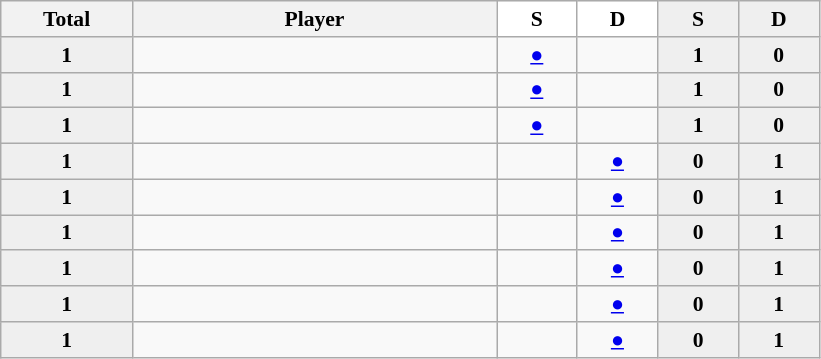<table class="sortable wikitable" style="font-size:90%;">
<tr>
<th width=81>Total</th>
<th width=236>Player</th>
<th width=47 style="background:#FFFFFF"> S </th>
<th width=47 style="background:#FFFFFF"> D </th>
<th width=47 style="background:#efefef"> S </th>
<th width=47 style="background:#efefef"> D </th>
</tr>
<tr align=center>
<td bgcolor=#efefef><strong>1</strong></td>
<td align=left></td>
<td><a href='#'>●</a></td>
<td></td>
<td bgcolor=#efefef><strong>1</strong></td>
<td bgcolor=#efefef><strong>0</strong></td>
</tr>
<tr align=center>
<td bgcolor=#efefef><strong>1</strong></td>
<td align=left></td>
<td><a href='#'>●</a></td>
<td></td>
<td bgcolor=#efefef><strong>1</strong></td>
<td bgcolor=#efefef><strong>0</strong></td>
</tr>
<tr align=center>
<td bgcolor=#efefef><strong>1</strong></td>
<td align=left></td>
<td><a href='#'>●</a></td>
<td></td>
<td bgcolor=#efefef><strong>1</strong></td>
<td bgcolor=#efefef><strong>0</strong></td>
</tr>
<tr align=center>
<td bgcolor=#efefef><strong>1</strong></td>
<td align=left></td>
<td></td>
<td><a href='#'>●</a></td>
<td bgcolor=#efefef><strong>0</strong></td>
<td bgcolor=#efefef><strong>1</strong></td>
</tr>
<tr align=center>
<td bgcolor=#efefef><strong>1</strong></td>
<td align=left></td>
<td></td>
<td><a href='#'>●</a></td>
<td bgcolor=#efefef><strong>0</strong></td>
<td bgcolor=#efefef><strong>1</strong></td>
</tr>
<tr align=center>
<td bgcolor=#efefef><strong>1</strong></td>
<td align=left></td>
<td></td>
<td><a href='#'>●</a></td>
<td bgcolor=#efefef><strong>0</strong></td>
<td bgcolor=#efefef><strong>1</strong></td>
</tr>
<tr align=center>
<td bgcolor=#efefef><strong>1</strong></td>
<td align=left></td>
<td></td>
<td><a href='#'>●</a></td>
<td bgcolor=#efefef><strong>0</strong></td>
<td bgcolor=#efefef><strong>1</strong></td>
</tr>
<tr align=center>
<td bgcolor=#efefef><strong>1</strong></td>
<td align=left></td>
<td></td>
<td><a href='#'>●</a></td>
<td bgcolor=#efefef><strong>0</strong></td>
<td bgcolor=#efefef><strong>1</strong></td>
</tr>
<tr align=center>
<td bgcolor=#efefef><strong>1</strong></td>
<td align=left></td>
<td></td>
<td><a href='#'>●</a></td>
<td bgcolor=#efefef><strong>0</strong></td>
<td bgcolor=#efefef><strong>1</strong></td>
</tr>
</table>
